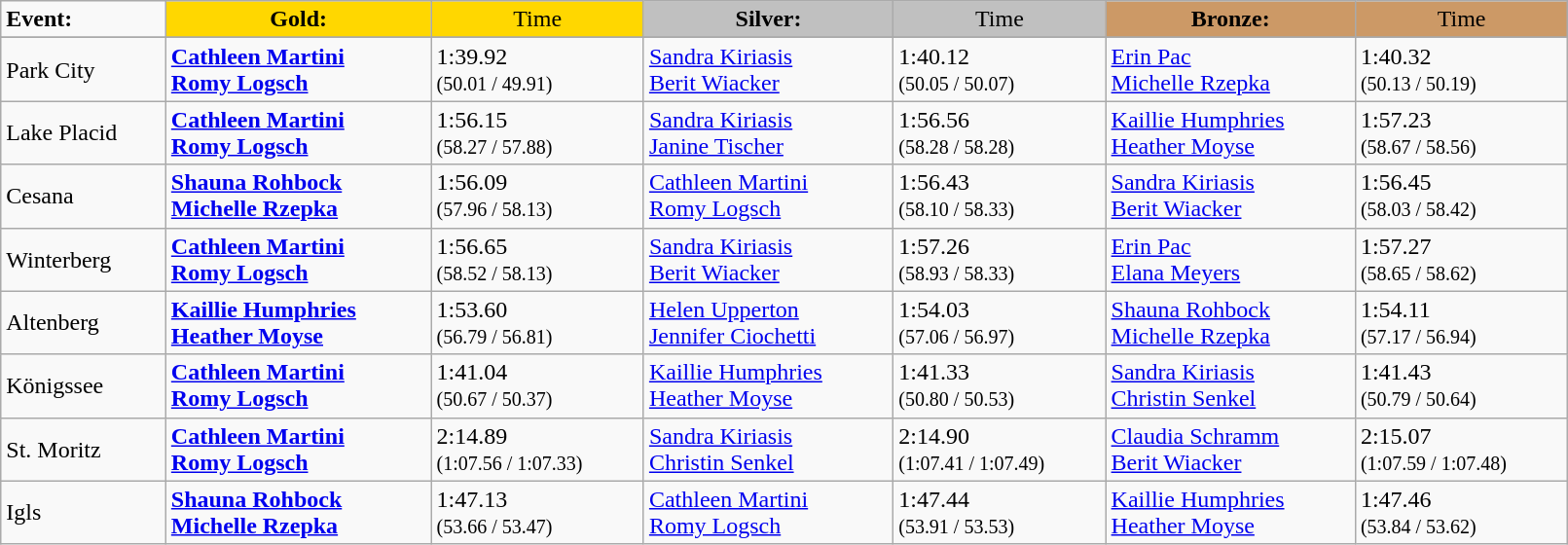<table class="wikitable" width=85%>
<tr>
<td><strong>Event:</strong></td>
<td style="text-align:center;background-color:gold;"><strong>Gold:</strong></td>
<td style="text-align:center;background-color:gold;">Time</td>
<td style="text-align:center;background-color:silver;"><strong>Silver:</strong></td>
<td style="text-align:center;background-color:silver;">Time</td>
<td style="text-align:center;background-color:#CC9966;"><strong>Bronze:</strong></td>
<td style="text-align:center;background-color:#CC9966;">Time</td>
</tr>
<tr bgcolor="#cccccc">
</tr>
<tr>
<td>Park City</td>
<td><strong><a href='#'>Cathleen Martini</a><br><a href='#'>Romy Logsch</a> <br><small></small></strong></td>
<td>1:39.92<br><small>(50.01 / 49.91)</small></td>
<td><a href='#'>Sandra Kiriasis</a><br><a href='#'>Berit Wiacker</a><br><small></small></td>
<td>1:40.12<br><small>(50.05 / 50.07)</small></td>
<td><a href='#'>Erin Pac</a><br><a href='#'>Michelle Rzepka</a><br><small></small></td>
<td>1:40.32<br><small>(50.13 / 50.19)</small></td>
</tr>
<tr>
<td>Lake Placid</td>
<td><strong><a href='#'>Cathleen Martini</a><br><a href='#'>Romy Logsch</a> <br><small></small></strong></td>
<td>1:56.15<br><small>(58.27 / 57.88)</small></td>
<td><a href='#'>Sandra Kiriasis</a><br><a href='#'>Janine Tischer</a><br><small></small></td>
<td>1:56.56<br><small>(58.28 / 58.28)</small></td>
<td><a href='#'>Kaillie Humphries</a><br><a href='#'>Heather Moyse</a><br><small></small></td>
<td>1:57.23<br><small>(58.67 / 58.56)</small></td>
</tr>
<tr>
<td>Cesana</td>
<td><strong><a href='#'>Shauna Rohbock</a><br><a href='#'>Michelle Rzepka</a></strong><br><small><strong></strong></small></td>
<td>1:56.09 <br><small>(57.96 / 58.13)</small></td>
<td><a href='#'>Cathleen Martini</a><br><a href='#'>Romy Logsch</a> <br><small></small></td>
<td>1:56.43<br><small>(58.10 / 58.33)</small></td>
<td><a href='#'>Sandra Kiriasis</a><br><a href='#'>Berit Wiacker</a><br><small></small></td>
<td>1:56.45<br><small>(58.03 / 58.42)</small></td>
</tr>
<tr>
<td>Winterberg</td>
<td><strong><a href='#'>Cathleen Martini</a><br><a href='#'>Romy Logsch</a> <br><small></small></strong></td>
<td>1:56.65<br><small>(58.52 / 58.13)</small></td>
<td><a href='#'>Sandra Kiriasis</a><br><a href='#'>Berit Wiacker</a><br><small></small></td>
<td>1:57.26<br><small>(58.93 / 58.33)</small></td>
<td><a href='#'>Erin Pac</a><br><a href='#'>Elana Meyers</a><br><small></small></td>
<td>1:57.27<br><small>(58.65 / 58.62)</small></td>
</tr>
<tr>
<td>Altenberg</td>
<td><strong><a href='#'>Kaillie Humphries</a><br><a href='#'>Heather Moyse</a><br><small></small></strong></td>
<td>1:53.60<br><small>(56.79 / 56.81)</small></td>
<td><a href='#'>Helen Upperton</a><br><a href='#'>Jennifer Ciochetti</a><br><small></small></td>
<td>1:54.03<br><small>(57.06 / 56.97)</small></td>
<td><a href='#'>Shauna Rohbock</a><br><a href='#'>Michelle Rzepka</a><br><small></small></td>
<td>1:54.11 <br><small>(57.17 / 56.94)</small></td>
</tr>
<tr>
<td>Königssee</td>
<td><strong><a href='#'>Cathleen Martini</a><br><a href='#'>Romy Logsch</a> <br><small></small></strong></td>
<td>1:41.04<br><small>(50.67 / 50.37)</small></td>
<td><a href='#'>Kaillie Humphries</a><br><a href='#'>Heather Moyse</a><br><small></small></td>
<td>1:41.33<br><small>(50.80 / 50.53)</small></td>
<td><a href='#'>Sandra Kiriasis</a><br><a href='#'>Christin Senkel</a><br><small></small></td>
<td>1:41.43 <br><small>(50.79 / 50.64)</small></td>
</tr>
<tr>
<td>St. Moritz</td>
<td><strong><a href='#'>Cathleen Martini</a><br><a href='#'>Romy Logsch</a> <br><small></small></strong></td>
<td>2:14.89<br><small>(1:07.56 / 1:07.33)</small></td>
<td><a href='#'>Sandra Kiriasis</a><br><a href='#'>Christin Senkel</a><br><small></small></td>
<td>2:14.90 <br><small>(1:07.41 / 1:07.49)</small></td>
<td><a href='#'>Claudia Schramm</a><br><a href='#'>Berit Wiacker</a><br><small></small></td>
<td>2:15.07 <br><small>(1:07.59 / 1:07.48)</small></td>
</tr>
<tr>
<td>Igls</td>
<td><strong><a href='#'>Shauna Rohbock</a><br><a href='#'>Michelle Rzepka</a><br><small></small></strong></td>
<td>1:47.13 <br><small>(53.66 / 53.47)</small></td>
<td><a href='#'>Cathleen Martini</a><br><a href='#'>Romy Logsch</a> <br><small></small></td>
<td>1:47.44<br><small>(53.91 / 53.53)</small></td>
<td><a href='#'>Kaillie Humphries</a><br><a href='#'>Heather Moyse</a><br><small></small></td>
<td>1:47.46<br><small>(53.84 / 53.62)</small></td>
</tr>
</table>
